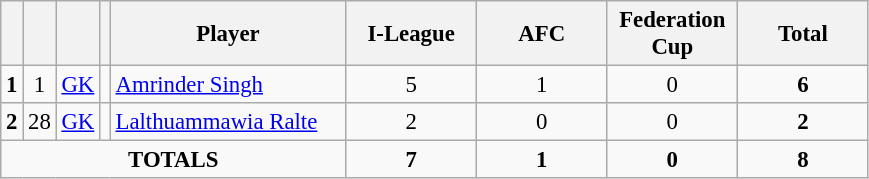<table class="wikitable" style="font-size: 95%; text-align: center;">
<tr>
<th rowspan="1" !width=15><strong></strong></th>
<th rowspan="1" !width=15><strong></strong></th>
<th rowspan="1" !width=15><strong></strong></th>
<th rowspan="1" !width=15><strong></strong></th>
<th width=150>Player</th>
<th width=80>I-League</th>
<th width=80>AFC</th>
<th width=80>Federation Cup</th>
<th width=80><strong>Total</strong></th>
</tr>
<tr>
<td rowspan=1><strong>1</strong></td>
<td>1</td>
<td><a href='#'>GK</a></td>
<td></td>
<td align=left><a href='#'>Amrinder Singh</a></td>
<td>5</td>
<td>1</td>
<td>0</td>
<td><strong>6</strong></td>
</tr>
<tr>
<td rowspan=1><strong>2</strong></td>
<td>28</td>
<td><a href='#'>GK</a></td>
<td></td>
<td align=left><a href='#'>Lalthuammawia Ralte</a></td>
<td>2</td>
<td>0</td>
<td>0</td>
<td><strong>2</strong></td>
</tr>
<tr>
<td colspan="5"><strong>TOTALS</strong></td>
<td><strong>7</strong></td>
<td><strong>1</strong></td>
<td><strong>0</strong></td>
<td><strong>8</strong></td>
</tr>
</table>
